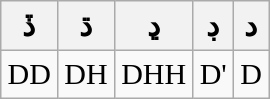<table class="wikitable" style="font-size:125%;">
<tr>
<th>ڏ</th>
<th>ڌ</th>
<th>ڍ</th>
<th>ڊ</th>
<th>د</th>
</tr>
<tr>
<td>DD</td>
<td>DH</td>
<td>DHH</td>
<td>D'</td>
<td>D</td>
</tr>
</table>
